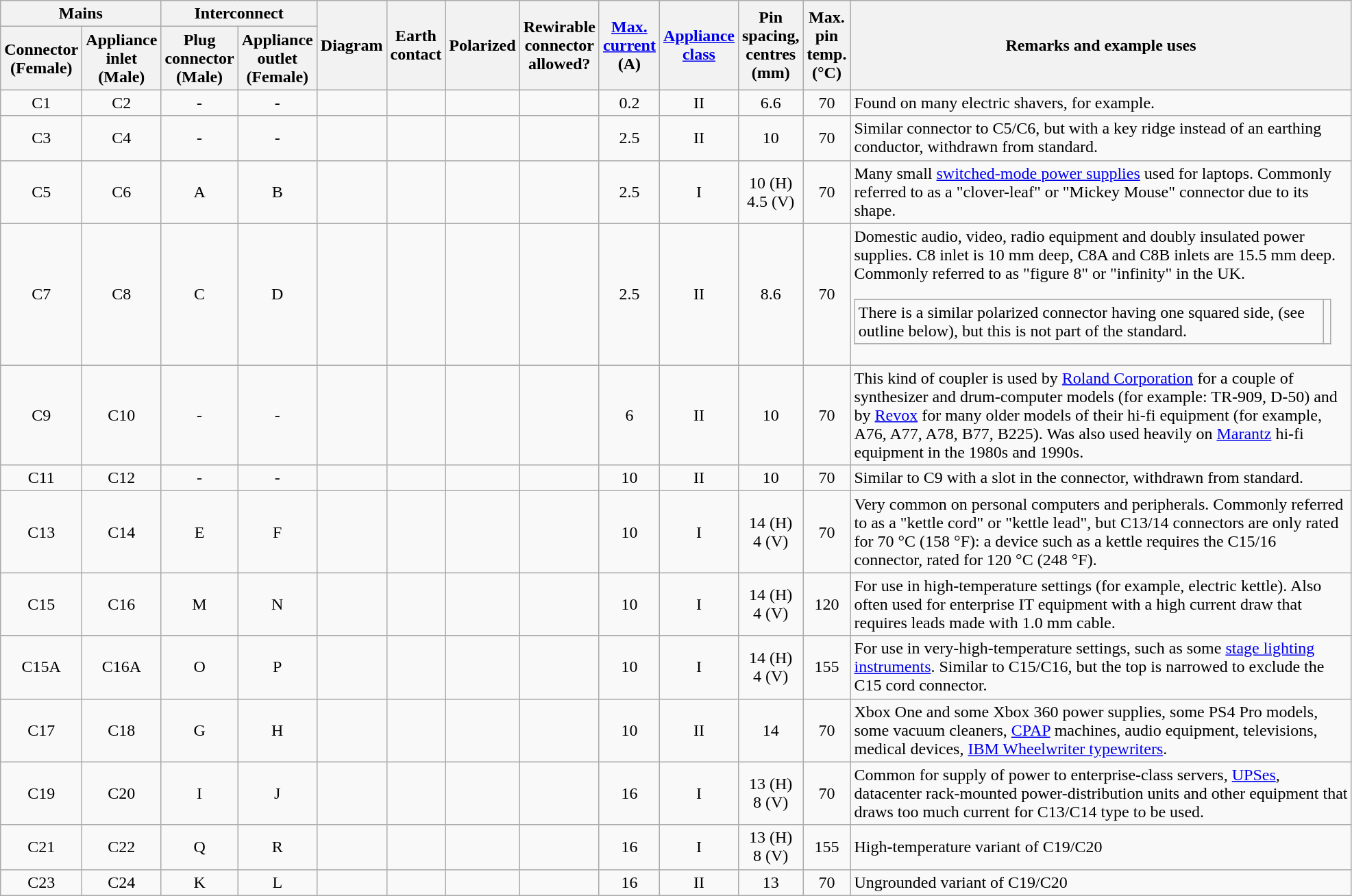<table class="wikitable sortable sticky-header-multi sort-under" style="text-align:center;">
<tr>
<th colspan="2">Mains</th>
<th colspan="2">Interconnect</th>
<th rowspan="2" class="unsortable">Diagram</th>
<th rowspan="2">Earth contact</th>
<th rowspan="2">Polarized</th>
<th rowspan="2">Rewirable <br>connector <br>allowed?</th>
<th rowspan="2"><a href='#'>Max. current</a> <br>(A)</th>
<th rowspan="2"><a href='#'>Appliance class</a></th>
<th rowspan="2">Pin spacing, <br>centres (mm)</th>
<th rowspan="2">Max. pin temp. <br>(°C)</th>
<th rowspan="2" style="min-width: 30em" class="unsortable">Remarks and example uses</th>
</tr>
<tr>
<th>Connector<br>(Female)</th>
<th>Appliance inlet<br>(Male)</th>
<th>Plug connector<br>(Male)</th>
<th>Appliance outlet<br>(Female)</th>
</tr>
<tr>
<td>C1</td>
<td>C2</td>
<td>-</td>
<td>-</td>
<td></td>
<td></td>
<td></td>
<td></td>
<td>0.2</td>
<td>II</td>
<td>6.6</td>
<td>70</td>
<td align="left">Found on many electric shavers, for example.</td>
</tr>
<tr>
<td>C3</td>
<td>C4</td>
<td>-</td>
<td>-</td>
<td></td>
<td></td>
<td></td>
<td></td>
<td>2.5</td>
<td>II</td>
<td>10</td>
<td>70</td>
<td align="left">Similar connector to C5/C6, but with a key ridge instead of an earthing conductor, withdrawn from standard.</td>
</tr>
<tr>
<td>C5</td>
<td>C6</td>
<td>A</td>
<td>B</td>
<td></td>
<td></td>
<td></td>
<td></td>
<td>2.5</td>
<td>I</td>
<td>10 (H)<br>4.5 (V)</td>
<td>70</td>
<td align="left">Many small <a href='#'>switched-mode power supplies</a> used for laptops.  Commonly referred to as a "clover-leaf" or "Mickey Mouse" connector due to its shape.</td>
</tr>
<tr>
<td>C7</td>
<td>C8</td>
<td>C</td>
<td>D</td>
<td></td>
<td></td>
<td></td>
<td></td>
<td>2.5</td>
<td>II</td>
<td>8.6</td>
<td>70</td>
<td align="left">Domestic audio, video, radio equipment and doubly insulated power supplies. C8 inlet is 10 mm deep, C8A and C8B inlets are 15.5 mm deep. Commonly referred to as "figure 8" or "infinity" in the UK.<br><table class="wikitable">
<tr>
<td>There is a similar polarized connector having one squared side, (see outline below), but this is not part of the standard.</td>
<td></td>
</tr>
</table>
</td>
</tr>
<tr>
<td>C9</td>
<td>C10</td>
<td>-</td>
<td>-</td>
<td></td>
<td></td>
<td></td>
<td></td>
<td>6</td>
<td>II</td>
<td>10</td>
<td>70</td>
<td align="left">This kind of coupler is used by <a href='#'>Roland Corporation</a> for a couple of synthesizer and drum-computer models (for example: TR-909, D-50) and by <a href='#'>Revox</a> for many older models of their hi-fi equipment (for example, A76, A77, A78, B77, B225). Was also used heavily on <a href='#'>Marantz</a> hi-fi equipment in the 1980s and 1990s.</td>
</tr>
<tr>
<td>C11</td>
<td>C12</td>
<td>-</td>
<td>-</td>
<td></td>
<td></td>
<td></td>
<td></td>
<td>10</td>
<td>II</td>
<td>10</td>
<td>70</td>
<td align="left">Similar to C9 with a slot in the connector, withdrawn from standard.</td>
</tr>
<tr>
<td>C13</td>
<td>C14</td>
<td>E</td>
<td>F</td>
<td></td>
<td></td>
<td></td>
<td></td>
<td>10</td>
<td>I</td>
<td>14 (H)<br>4 (V)</td>
<td>70</td>
<td align="left">Very common on personal computers and peripherals.  Commonly referred to as a "kettle cord" or "kettle lead", but C13/14 connectors are only rated for 70 °C (158 °F): a device such as a kettle requires the C15/16 connector, rated for 120 °C (248 °F).</td>
</tr>
<tr>
<td>C15</td>
<td>C16</td>
<td>M</td>
<td>N</td>
<td></td>
<td></td>
<td></td>
<td></td>
<td>10</td>
<td>I</td>
<td>14 (H)<br>4 (V)</td>
<td>120</td>
<td align="left">For use in high-temperature settings (for example, electric kettle). Also often used for enterprise IT equipment with a high current draw that requires leads made with 1.0 mm cable.</td>
</tr>
<tr>
<td>C15A</td>
<td>C16A</td>
<td>O</td>
<td>P</td>
<td></td>
<td></td>
<td></td>
<td></td>
<td>10</td>
<td>I</td>
<td>14 (H)<br>4 (V)</td>
<td>155</td>
<td align="left">For use in very-high-temperature settings, such as some <a href='#'>stage lighting instruments</a>.  Similar to C15/C16, but the top is narrowed to exclude the C15 cord connector.</td>
</tr>
<tr>
<td>C17</td>
<td>C18</td>
<td>G</td>
<td>H</td>
<td></td>
<td></td>
<td></td>
<td></td>
<td>10</td>
<td>II</td>
<td>14</td>
<td>70</td>
<td align="left">Xbox One and some Xbox 360 power supplies, some PS4 Pro models, some vacuum cleaners, <a href='#'>CPAP</a> machines, audio equipment, televisions, medical devices, <a href='#'>IBM Wheelwriter typewriters</a>.</td>
</tr>
<tr>
<td>C19</td>
<td>C20</td>
<td>I</td>
<td>J</td>
<td></td>
<td></td>
<td></td>
<td></td>
<td>16</td>
<td>I</td>
<td>13 (H)<br>8 (V)</td>
<td>70</td>
<td align="left">Common for supply of power to enterprise-class servers, <a href='#'>UPSes</a>, datacenter rack-mounted power-distribution units and other equipment that draws too much current for C13/C14 type to be used.</td>
</tr>
<tr>
<td>C21</td>
<td>C22</td>
<td>Q</td>
<td>R</td>
<td></td>
<td></td>
<td></td>
<td></td>
<td>16</td>
<td>I</td>
<td>13 (H)<br>8 (V)</td>
<td>155</td>
<td align="left">High-temperature variant of C19/C20</td>
</tr>
<tr>
<td>C23</td>
<td>C24</td>
<td>K</td>
<td>L</td>
<td></td>
<td></td>
<td></td>
<td></td>
<td>16</td>
<td>II</td>
<td>13</td>
<td>70</td>
<td align="left">Ungrounded variant of C19/C20</td>
</tr>
</table>
